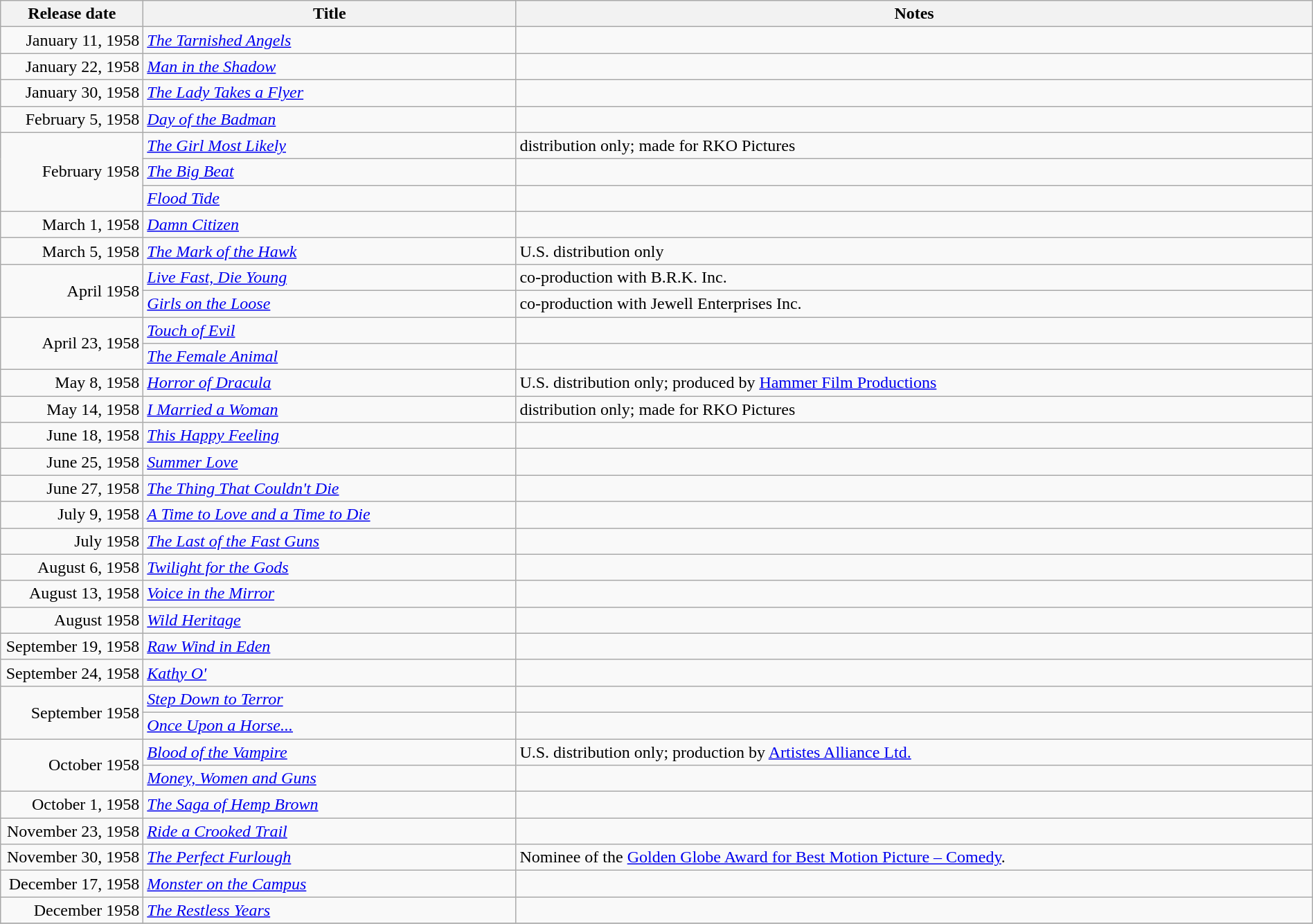<table class="wikitable sortable" style="width:100%;">
<tr>
<th scope="col" style="width:130px;">Release date</th>
<th>Title</th>
<th>Notes</th>
</tr>
<tr>
<td style="text-align:right;">January 11, 1958</td>
<td><em><a href='#'>The Tarnished Angels</a></em></td>
<td></td>
</tr>
<tr>
<td style="text-align:right;">January 22, 1958</td>
<td><em><a href='#'>Man in the Shadow</a></em></td>
<td></td>
</tr>
<tr>
<td style="text-align:right;">January 30, 1958</td>
<td><em><a href='#'>The Lady Takes a Flyer</a></em></td>
<td></td>
</tr>
<tr>
<td style="text-align:right;">February 5, 1958</td>
<td><em><a href='#'>Day of the Badman</a></em></td>
<td></td>
</tr>
<tr>
<td style="text-align:right;" rowspan="3">February 1958</td>
<td><em><a href='#'>The Girl Most Likely</a></em></td>
<td>distribution only; made for RKO Pictures</td>
</tr>
<tr>
<td><em><a href='#'>The Big Beat</a></em></td>
<td></td>
</tr>
<tr>
<td><em><a href='#'>Flood Tide</a></em></td>
<td></td>
</tr>
<tr>
<td style="text-align:right;">March 1, 1958</td>
<td><em><a href='#'>Damn Citizen</a></em></td>
<td></td>
</tr>
<tr>
<td style="text-align:right;">March 5, 1958</td>
<td><em><a href='#'>The Mark of the Hawk</a></em></td>
<td>U.S. distribution only</td>
</tr>
<tr>
<td style="text-align:right;" rowspan="2">April 1958</td>
<td><em><a href='#'>Live Fast, Die Young</a></em></td>
<td>co-production with B.R.K. Inc.</td>
</tr>
<tr>
<td><em><a href='#'>Girls on the Loose</a></em></td>
<td>co-production with Jewell Enterprises Inc.</td>
</tr>
<tr>
<td style="text-align:right;" rowspan="2">April 23, 1958</td>
<td><em><a href='#'>Touch of Evil</a></em></td>
<td></td>
</tr>
<tr>
<td><em><a href='#'>The Female Animal</a></em></td>
<td></td>
</tr>
<tr>
<td style="text-align:right;">May 8, 1958</td>
<td><em><a href='#'>Horror of Dracula</a></em></td>
<td>U.S. distribution only; produced by <a href='#'>Hammer Film Productions</a></td>
</tr>
<tr>
<td style="text-align:right;">May 14, 1958</td>
<td><em><a href='#'>I Married a Woman</a></em></td>
<td>distribution only; made for RKO Pictures</td>
</tr>
<tr>
<td style="text-align:right;">June 18, 1958</td>
<td><em><a href='#'>This Happy Feeling</a></em></td>
<td></td>
</tr>
<tr>
<td style="text-align:right;">June 25, 1958</td>
<td><em><a href='#'>Summer Love</a></em></td>
<td></td>
</tr>
<tr>
<td style="text-align:right;">June 27, 1958</td>
<td><em><a href='#'>The Thing That Couldn't Die</a></em></td>
<td></td>
</tr>
<tr>
<td style="text-align:right;">July 9, 1958</td>
<td><em><a href='#'>A Time to Love and a Time to Die</a></em></td>
<td></td>
</tr>
<tr>
<td style="text-align:right;">July 1958</td>
<td><em><a href='#'>The Last of the Fast Guns</a></em></td>
<td></td>
</tr>
<tr>
<td style="text-align:right;">August 6, 1958</td>
<td><em><a href='#'>Twilight for the Gods</a></em></td>
<td></td>
</tr>
<tr>
<td style="text-align:right;">August 13, 1958</td>
<td><em><a href='#'>Voice in the Mirror</a></em></td>
<td></td>
</tr>
<tr>
<td style="text-align:right;">August 1958</td>
<td><em><a href='#'>Wild Heritage</a></em></td>
<td></td>
</tr>
<tr>
<td style="text-align:right;">September 19, 1958</td>
<td><em><a href='#'>Raw Wind in Eden</a></em></td>
<td></td>
</tr>
<tr>
<td style="text-align:right;">September 24, 1958</td>
<td><em><a href='#'>Kathy O'</a></em></td>
<td></td>
</tr>
<tr>
<td style="text-align:right;" rowspan="2">September 1958</td>
<td><em><a href='#'>Step Down to Terror</a></em></td>
<td></td>
</tr>
<tr>
<td><em><a href='#'>Once Upon a Horse...</a></em></td>
<td></td>
</tr>
<tr>
<td style="text-align:right;" rowspan="2">October 1958</td>
<td><em><a href='#'>Blood of the Vampire</a></em></td>
<td>U.S. distribution only; production by <a href='#'>Artistes Alliance Ltd.</a></td>
</tr>
<tr>
<td><em><a href='#'>Money, Women and Guns</a></em></td>
<td></td>
</tr>
<tr>
<td style="text-align:right;">October 1, 1958</td>
<td><em><a href='#'>The Saga of Hemp Brown</a></em></td>
<td></td>
</tr>
<tr>
<td style="text-align:right;">November 23, 1958</td>
<td><em><a href='#'>Ride a Crooked Trail</a></em></td>
<td></td>
</tr>
<tr>
<td style="text-align:right;">November 30, 1958</td>
<td><em><a href='#'>The Perfect Furlough</a></em></td>
<td>Nominee of the <a href='#'>Golden Globe Award for Best Motion Picture – Comedy</a>.</td>
</tr>
<tr>
<td style="text-align:right;">December 17, 1958</td>
<td><em><a href='#'>Monster on the Campus</a></em></td>
<td></td>
</tr>
<tr>
<td style="text-align:right;">December 1958</td>
<td><em><a href='#'>The Restless Years</a></em></td>
<td></td>
</tr>
<tr>
</tr>
</table>
